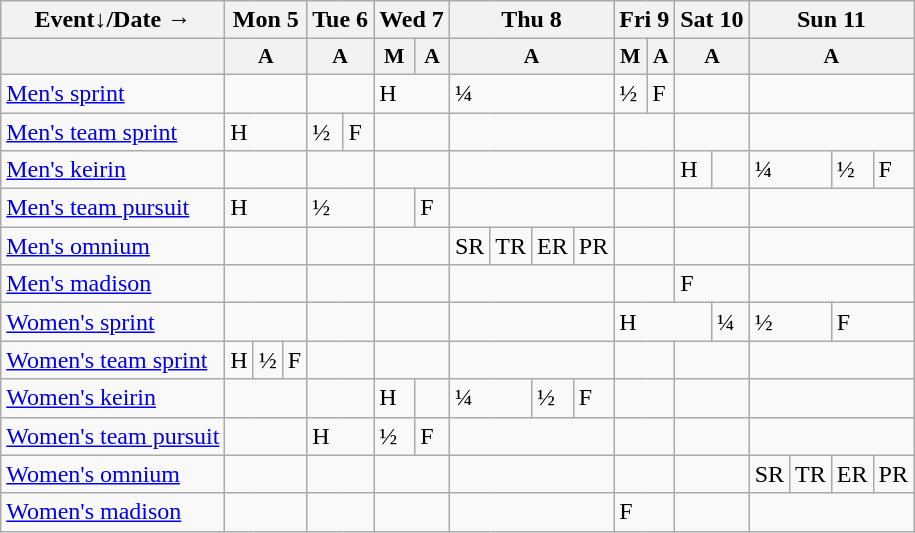<table class="wikitable olympic-schedule cycling-2024">
<tr>
<th>Event↓/Date →</th>
<th colspan="3">Mon 5</th>
<th colspan="2">Tue 6</th>
<th colspan="2">Wed 7</th>
<th colspan="4">Thu 8</th>
<th colspan="2">Fri 9</th>
<th colspan="2">Sat 10</th>
<th colspan="4">Sun 11</th>
</tr>
<tr style="font-size:90%">
<th></th>
<th colspan=3>A</th>
<th colspan=2>A</th>
<th>M</th>
<th>A</th>
<th colspan=4>A</th>
<th>M</th>
<th>A</th>
<th colspan=2>A</th>
<th colspan=4>A</th>
</tr>
<tr>
<td class="event"><a href='#'>Men's sprint</a></td>
<td colspan=3></td>
<td colspan=2></td>
<td colspan=2 class="heats">H</td>
<td colspan=4 class="quarterfinals">¼</td>
<td class="semifinals">½</td>
<td class="final">F</td>
<td colspan=2></td>
<td colspan=4></td>
</tr>
<tr>
<td class="event"><a href='#'>Men's team sprint</a></td>
<td colspan=3 class="heats">H</td>
<td class="semifinals">½</td>
<td class="final">F</td>
<td colspan=2></td>
<td colspan=4></td>
<td colspan=2></td>
<td colspan=2></td>
<td colspan=4></td>
</tr>
<tr>
<td class="event"><a href='#'>Men's keirin</a></td>
<td colspan=3></td>
<td colspan=2></td>
<td colspan=2></td>
<td colspan=4></td>
<td colspan=2></td>
<td class="heats">H</td>
<td></td>
<td colspan=2 class="quarterfinals">¼</td>
<td class="semifinals">½</td>
<td class="final">F</td>
</tr>
<tr>
<td class="event"><a href='#'>Men's team pursuit</a></td>
<td colspan=3 class="heats">H</td>
<td colspan=2 class="semifinals">½</td>
<td></td>
<td class="final">F</td>
<td colspan=4></td>
<td colspan=2></td>
<td colspan=2></td>
<td colspan=4></td>
</tr>
<tr>
<td class="event"><a href='#'>Men's omnium</a></td>
<td colspan=3></td>
<td colspan=2></td>
<td colspan=2></td>
<td class="heats">SR</td>
<td class="heats">TR</td>
<td class="heats">ER</td>
<td class="final">PR</td>
<td colspan=2></td>
<td colspan=2></td>
<td colspan=4></td>
</tr>
<tr>
<td class="event"><a href='#'>Men's madison</a></td>
<td colspan=3></td>
<td colspan=2></td>
<td colspan=2></td>
<td colspan=4></td>
<td colspan=2></td>
<td colspan=2 class="final">F</td>
<td colspan=4></td>
</tr>
<tr>
<td class="event"><a href='#'>Women's sprint</a></td>
<td colspan=3></td>
<td colspan=2></td>
<td colspan=2></td>
<td colspan=4></td>
<td colspan=3 class="heats">H</td>
<td class="quarterfinals">¼</td>
<td colspan=2 class="semifinals">½</td>
<td colspan=2 class="final">F</td>
</tr>
<tr>
<td class="event"><a href='#'>Women's team sprint</a></td>
<td class="heats">H</td>
<td class="semifinals">½</td>
<td class="final">F</td>
<td colspan=2></td>
<td colspan=2></td>
<td colspan=4></td>
<td colspan=2></td>
<td colspan=2></td>
<td colspan=4></td>
</tr>
<tr>
<td class="event"><a href='#'>Women's keirin</a></td>
<td colspan=3></td>
<td colspan=2></td>
<td class="heats">H</td>
<td></td>
<td colspan=2 class="quarterfinals">¼</td>
<td class="semifinals">½</td>
<td class="final">F</td>
<td colspan=2></td>
<td colspan=2></td>
<td colspan=4></td>
</tr>
<tr>
<td class="event"><a href='#'>Women's team pursuit</a></td>
<td colspan=3></td>
<td colspan=2 class="heats">H</td>
<td class="semifinals">½</td>
<td class="final">F</td>
<td colspan=4></td>
<td colspan=2></td>
<td colspan=2></td>
<td colspan=4></td>
</tr>
<tr>
<td class="event"><a href='#'>Women's omnium</a></td>
<td colspan=3></td>
<td colspan=2></td>
<td colspan=2></td>
<td colspan=4></td>
<td colspan=2></td>
<td colspan=2></td>
<td class="heats">SR</td>
<td class="heats">TR</td>
<td class="heats">ER</td>
<td class="final">PR</td>
</tr>
<tr>
<td class="event"><a href='#'>Women's madison</a></td>
<td colspan=3></td>
<td colspan=2></td>
<td colspan=2></td>
<td colspan=4></td>
<td colspan=2 class="final">F</td>
<td colspan=2></td>
<td colspan=4></td>
</tr>
</table>
